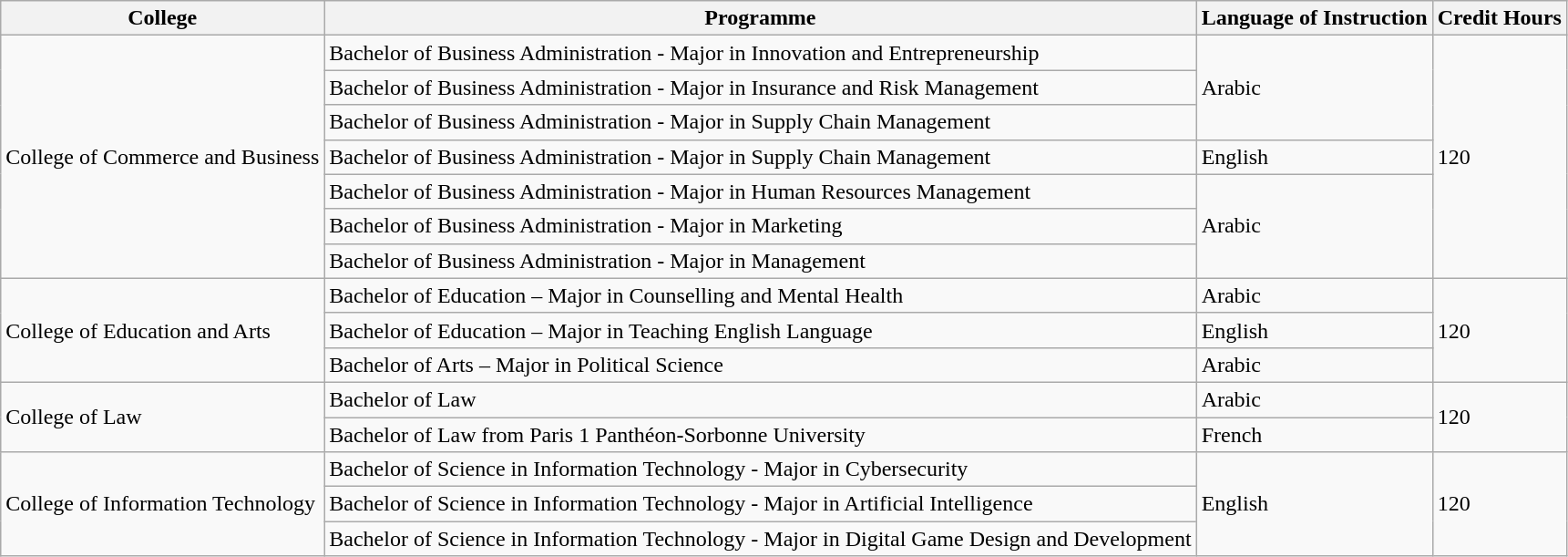<table class="wikitable">
<tr>
<th>College</th>
<th>Programme</th>
<th>Language of Instruction</th>
<th>Credit Hours</th>
</tr>
<tr>
<td rowspan="7">College of Commerce and Business</td>
<td>Bachelor of Business Administration - Major in Innovation and Entrepreneurship</td>
<td rowspan="3">Arabic</td>
<td rowspan="7">120</td>
</tr>
<tr>
<td>Bachelor of Business Administration - Major in Insurance and Risk Management</td>
</tr>
<tr>
<td>Bachelor of Business Administration - Major in Supply Chain Management</td>
</tr>
<tr>
<td>Bachelor of Business Administration - Major in Supply Chain Management</td>
<td>English</td>
</tr>
<tr>
<td>Bachelor of Business Administration - Major in Human Resources Management</td>
<td rowspan="3">Arabic</td>
</tr>
<tr>
<td>Bachelor of Business Administration - Major in Marketing</td>
</tr>
<tr>
<td>Bachelor of Business Administration - Major in Management</td>
</tr>
<tr>
<td rowspan="3">College of Education and Arts</td>
<td>Bachelor of Education – Major in Counselling and Mental Health</td>
<td>Arabic</td>
<td rowspan="3">120</td>
</tr>
<tr>
<td>Bachelor of Education – Major in Teaching English Language</td>
<td>English</td>
</tr>
<tr>
<td>Bachelor of Arts – Major in Political Science</td>
<td>Arabic</td>
</tr>
<tr>
<td rowspan="2">College of Law</td>
<td>Bachelor of Law</td>
<td>Arabic</td>
<td rowspan="2">120</td>
</tr>
<tr>
<td>Bachelor of Law from Paris 1 Panthéon-Sorbonne University</td>
<td>French</td>
</tr>
<tr>
<td rowspan="3">College of Information Technology</td>
<td>Bachelor of Science in Information Technology - Major in Cybersecurity</td>
<td rowspan="3">English</td>
<td rowspan="3">120</td>
</tr>
<tr>
<td>Bachelor of Science in Information Technology - Major in Artificial Intelligence</td>
</tr>
<tr>
<td>Bachelor of Science in Information Technology - Major in Digital Game Design and Development</td>
</tr>
</table>
